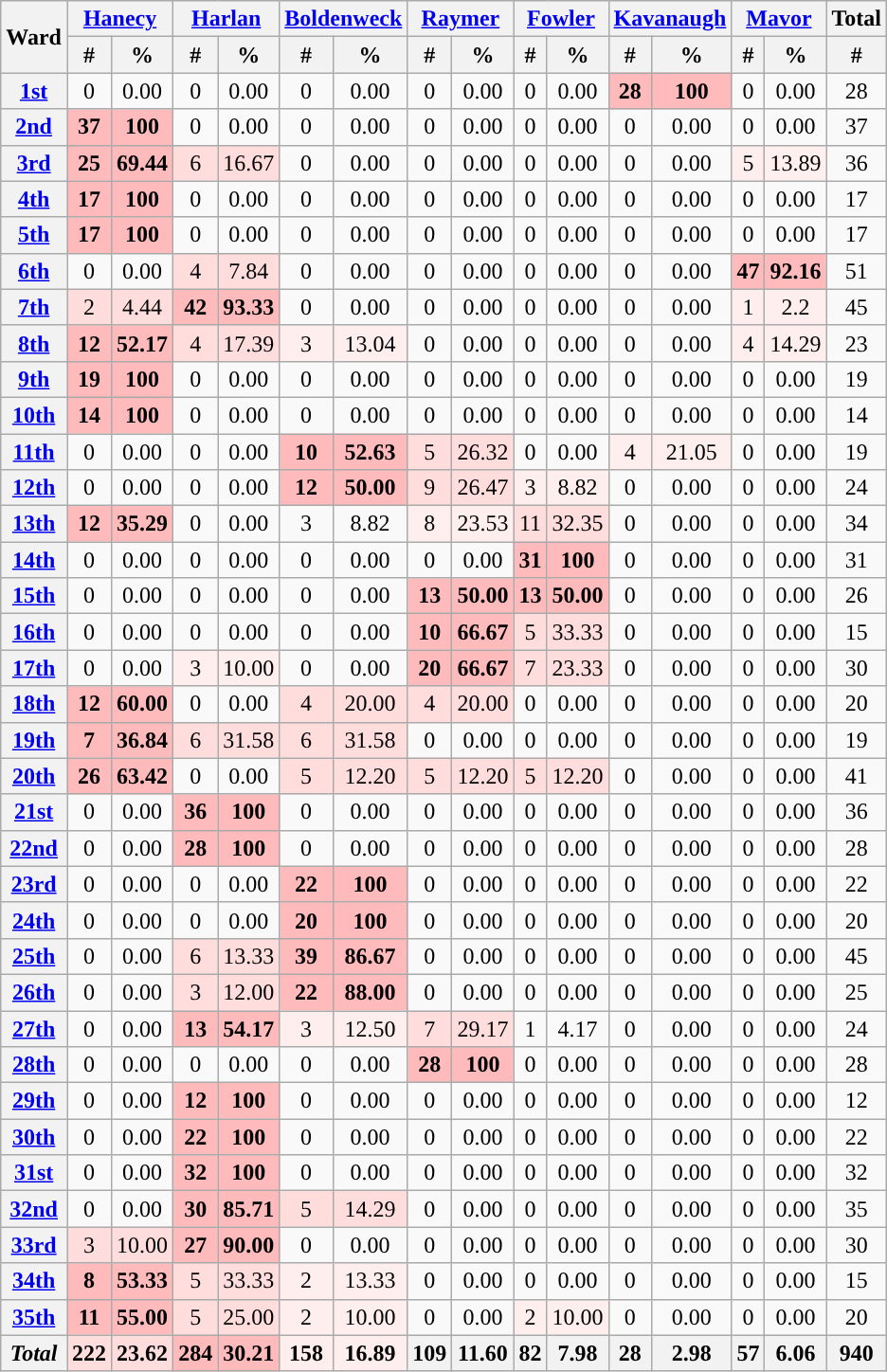<table class="wikitable mw-collapsible mw-collapsed" style="text-align: center">
<tr>
<th rowspan=2>Ward</th>
<th colspan=2><a href='#'>Hanecy</a></th>
<th colspan=2><a href='#'>Harlan</a></th>
<th colspan=2><a href='#'>Boldenweck</a></th>
<th colspan=2><a href='#'>Raymer</a></th>
<th colspan=2><a href='#'>Fowler</a></th>
<th colspan=2><a href='#'>Kavanaugh</a></th>
<th colspan=2><a href='#'>Mavor</a></th>
<th>Total</th>
</tr>
<tr>
<th>#</th>
<th>%</th>
<th>#</th>
<th>%</th>
<th>#</th>
<th>%</th>
<th>#</th>
<th>%</th>
<th>#</th>
<th>%</th>
<th>#</th>
<th>%</th>
<th>#</th>
<th>%</th>
<th>#</th>
</tr>
<tr>
<th><a href='#'>1st</a></th>
<td>0</td>
<td>0.00</td>
<td>0</td>
<td>0.00</td>
<td>0</td>
<td>0.00</td>
<td>0</td>
<td>0.00</td>
<td>0</td>
<td>0.00</td>
<td style="background:#fbb;"><strong>28</strong></td>
<td style="background:#fbb;"><strong>100</strong></td>
<td>0</td>
<td>0.00</td>
<td>28</td>
</tr>
<tr>
<th><a href='#'>2nd</a></th>
<td style="background:#fbb;"><strong>37</strong></td>
<td style="background:#fbb;"><strong>100</strong></td>
<td>0</td>
<td>0.00</td>
<td>0</td>
<td>0.00</td>
<td>0</td>
<td>0.00</td>
<td>0</td>
<td>0.00</td>
<td>0</td>
<td>0.00</td>
<td>0</td>
<td>0.00</td>
<td>37</td>
</tr>
<tr>
<th><a href='#'>3rd</a></th>
<td style="background:#fbb;"><strong>25</strong></td>
<td style="background:#fbb;"><strong>69.44</strong></td>
<td style="background:#fdd;">6</td>
<td style="background:#fdd;">16.67</td>
<td>0</td>
<td>0.00</td>
<td>0</td>
<td>0.00</td>
<td>0</td>
<td>0.00</td>
<td>0</td>
<td>0.00</td>
<td style="background:#fee;">5</td>
<td style="background:#feee;">13.89</td>
<td>36</td>
</tr>
<tr>
<th><a href='#'>4th</a></th>
<td style="background:#fbb;"><strong>17</strong></td>
<td style="background:#fbb;"><strong>100</strong></td>
<td>0</td>
<td>0.00</td>
<td>0</td>
<td>0.00</td>
<td>0</td>
<td>0.00</td>
<td>0</td>
<td>0.00</td>
<td>0</td>
<td>0.00</td>
<td>0</td>
<td>0.00</td>
<td>17</td>
</tr>
<tr>
<th><a href='#'>5th</a></th>
<td style="background:#fbb;"><strong>17</strong></td>
<td style="background:#fbb;"><strong>100</strong></td>
<td>0</td>
<td>0.00</td>
<td>0</td>
<td>0.00</td>
<td>0</td>
<td>0.00</td>
<td>0</td>
<td>0.00</td>
<td>0</td>
<td>0.00</td>
<td>0</td>
<td>0.00</td>
<td>17</td>
</tr>
<tr>
<th><a href='#'>6th</a></th>
<td>0</td>
<td>0.00</td>
<td style="background:#fdd;">4</td>
<td style="background:#fdd;">7.84</td>
<td>0</td>
<td>0.00</td>
<td>0</td>
<td>0.00</td>
<td>0</td>
<td>0.00</td>
<td>0</td>
<td>0.00</td>
<td style="background:#fbb;"><strong>47</strong></td>
<td style="background:#fbb;"><strong>92.16</strong></td>
<td>51</td>
</tr>
<tr>
<th><a href='#'>7th</a></th>
<td style="background:#fdd;">2</td>
<td style="background:#fdd;">4.44</td>
<td style="background:#fbb;"><strong>42</strong></td>
<td style="background:#fbb;"><strong>93.33</strong></td>
<td>0</td>
<td>0.00</td>
<td>0</td>
<td>0.00</td>
<td>0</td>
<td>0.00</td>
<td>0</td>
<td>0.00</td>
<td style="background:#fee;">1</td>
<td style="background:#fee;">2.2</td>
<td>45</td>
</tr>
<tr>
<th><a href='#'>8th</a></th>
<td style="background:#fbb;"><strong>12</strong></td>
<td style="background:#fbb;"><strong>52.17</strong></td>
<td style="background:#fdd;">4</td>
<td style="background:#fdd;">17.39</td>
<td style="background:#fee;">3</td>
<td style="background:#fee;">13.04</td>
<td>0</td>
<td>0.00</td>
<td>0</td>
<td>0.00</td>
<td>0</td>
<td>0.00</td>
<td style="background:#fee;">4</td>
<td style="background:#fee;">14.29</td>
<td>23</td>
</tr>
<tr>
<th><a href='#'>9th</a></th>
<td style="background:#fbb;"><strong>19</strong></td>
<td style="background:#fbb;"><strong>100</strong></td>
<td>0</td>
<td>0.00</td>
<td>0</td>
<td>0.00</td>
<td>0</td>
<td>0.00</td>
<td>0</td>
<td>0.00</td>
<td>0</td>
<td>0.00</td>
<td>0</td>
<td>0.00</td>
<td>19</td>
</tr>
<tr>
<th><a href='#'>10th</a></th>
<td style="background:#fbb;"><strong>14</strong></td>
<td style="background:#fbb;"><strong>100</strong></td>
<td>0</td>
<td>0.00</td>
<td>0</td>
<td>0.00</td>
<td>0</td>
<td>0.00</td>
<td>0</td>
<td>0.00</td>
<td>0</td>
<td>0.00</td>
<td>0</td>
<td>0.00</td>
<td>14</td>
</tr>
<tr>
<th><a href='#'>11th</a></th>
<td>0</td>
<td>0.00</td>
<td>0</td>
<td>0.00</td>
<td style="background:#fbb;"><strong>10</strong></td>
<td style="background:#fbb;"><strong>52.63</strong></td>
<td style="background:#fdd;">5</td>
<td style="background:#fdd;">26.32</td>
<td>0</td>
<td>0.00</td>
<td style="background:#fee;">4</td>
<td style="background:#fee;">21.05</td>
<td>0</td>
<td>0.00</td>
<td>19</td>
</tr>
<tr>
<th><a href='#'>12th</a></th>
<td>0</td>
<td>0.00</td>
<td>0</td>
<td>0.00</td>
<td style="background:#fbb;"><strong>12</strong></td>
<td style="background:#fbb;"><strong>50.00</strong></td>
<td style="background:#fdd;">9</td>
<td style="background:#fdd;">26.47</td>
<td style="background:#fee;">3</td>
<td style="background:#fee;">8.82</td>
<td>0</td>
<td>0.00</td>
<td>0</td>
<td>0.00</td>
<td>24</td>
</tr>
<tr>
<th><a href='#'>13th</a></th>
<td style="background:#fbb;"><strong>12</strong></td>
<td style="background:#fbb;"><strong>35.29</strong></td>
<td>0</td>
<td>0.00</td>
<td>3</td>
<td>8.82</td>
<td style="background:#fee;">8</td>
<td style="background:#fee;">23.53</td>
<td style="background:#fdd;">11</td>
<td style="background:#fdd;">32.35</td>
<td>0</td>
<td>0.00</td>
<td>0</td>
<td>0.00</td>
<td>34</td>
</tr>
<tr>
<th><a href='#'>14th</a></th>
<td>0</td>
<td>0.00</td>
<td>0</td>
<td>0.00</td>
<td>0</td>
<td>0.00</td>
<td>0</td>
<td>0.00</td>
<td style="background:#fbb;"><strong>31</strong></td>
<td style="background:#fbb;"><strong>100</strong></td>
<td>0</td>
<td>0.00</td>
<td>0</td>
<td>0.00</td>
<td>31</td>
</tr>
<tr>
<th><a href='#'>15th</a></th>
<td>0</td>
<td>0.00</td>
<td>0</td>
<td>0.00</td>
<td>0</td>
<td>0.00</td>
<td style="background:#fbb;"><strong>13</strong></td>
<td style="background:#fbb;"><strong>50.00</strong></td>
<td style="background:#fbb;"><strong>13</strong></td>
<td style="background:#fbb;"><strong>50.00</strong></td>
<td>0</td>
<td>0.00</td>
<td>0</td>
<td>0.00</td>
<td>26</td>
</tr>
<tr>
<th><a href='#'>16th</a></th>
<td>0</td>
<td>0.00</td>
<td>0</td>
<td>0.00</td>
<td>0</td>
<td>0.00</td>
<td style="background:#fbb;"><strong>10 </strong></td>
<td style="background:#fbb;"><strong>66.67</strong></td>
<td style="background:#fdd;">5</td>
<td style="background:#fdd;">33.33</td>
<td>0</td>
<td>0.00</td>
<td>0</td>
<td>0.00</td>
<td>15</td>
</tr>
<tr>
<th><a href='#'>17th</a></th>
<td>0</td>
<td>0.00</td>
<td style="background:#fee;">3</td>
<td style="background:#fee;">10.00</td>
<td>0</td>
<td>0.00</td>
<td style="background:#fbb;"><strong>20</strong></td>
<td style="background:#fbb;"><strong>66.67</strong></td>
<td style="background:#fdd;">7</td>
<td style="background:#fdd;">23.33</td>
<td>0</td>
<td>0.00</td>
<td>0</td>
<td>0.00</td>
<td>30</td>
</tr>
<tr>
<th><a href='#'>18th</a></th>
<td style="background:#fbb;"><strong>12</strong></td>
<td style="background:#fbb;"><strong>60.00</strong></td>
<td>0</td>
<td>0.00</td>
<td style="background:#fdd;">4</td>
<td style="background:#fdd;">20.00</td>
<td style="background:#fdd;">4</td>
<td style="background:#fdd;">20.00</td>
<td>0</td>
<td>0.00</td>
<td>0</td>
<td>0.00</td>
<td>0</td>
<td>0.00</td>
<td>20</td>
</tr>
<tr>
<th><a href='#'>19th</a></th>
<td style="background:#fbb;"><strong>7</strong></td>
<td style="background:#fbb;"><strong>36.84</strong></td>
<td style="background:#fdd;">6</td>
<td style="background:#fdd;">31.58</td>
<td style="background:#fdd;">6</td>
<td style="background:#fdd;">31.58</td>
<td>0</td>
<td>0.00</td>
<td>0</td>
<td>0.00</td>
<td>0</td>
<td>0.00</td>
<td>0</td>
<td>0.00</td>
<td>19</td>
</tr>
<tr>
<th><a href='#'>20th</a></th>
<td style="background:#fbb;"><strong>26</strong></td>
<td style="background:#fbb;"><strong>63.42</strong></td>
<td>0</td>
<td>0.00</td>
<td style="background:#fdd;">5</td>
<td style="background:#fdd;">12.20</td>
<td style="background:#fdd;">5</td>
<td style="background:#fdd;">12.20</td>
<td style="background:#fdd;">5</td>
<td style="background:#fdd;">12.20</td>
<td>0</td>
<td>0.00</td>
<td>0</td>
<td>0.00</td>
<td>41</td>
</tr>
<tr>
<th><a href='#'>21st</a></th>
<td>0</td>
<td>0.00</td>
<td style="background:#fbb;"><strong>36</strong></td>
<td style="background:#fbb;"><strong>100</strong></td>
<td>0</td>
<td>0.00</td>
<td>0</td>
<td>0.00</td>
<td>0</td>
<td>0.00</td>
<td>0</td>
<td>0.00</td>
<td>0</td>
<td>0.00</td>
<td>36</td>
</tr>
<tr>
<th><a href='#'>22nd</a></th>
<td>0</td>
<td>0.00</td>
<td style="background:#fbb;"><strong>28</strong></td>
<td style="background:#fbb;"><strong>100</strong></td>
<td>0</td>
<td>0.00</td>
<td>0</td>
<td>0.00</td>
<td>0</td>
<td>0.00</td>
<td>0</td>
<td>0.00</td>
<td>0</td>
<td>0.00</td>
<td>28</td>
</tr>
<tr>
<th><a href='#'>23rd</a></th>
<td>0</td>
<td>0.00</td>
<td>0</td>
<td>0.00</td>
<td style="background:#fbb;"><strong>22</strong></td>
<td style="background:#fbb;"><strong>100</strong></td>
<td>0</td>
<td>0.00</td>
<td>0</td>
<td>0.00</td>
<td>0</td>
<td>0.00</td>
<td>0</td>
<td>0.00</td>
<td>22</td>
</tr>
<tr>
<th><a href='#'>24th</a></th>
<td>0</td>
<td>0.00</td>
<td>0</td>
<td>0.00</td>
<td style="background:#fbb;"><strong>20</strong></td>
<td style="background:#fbb;"><strong>100</strong></td>
<td>0</td>
<td>0.00</td>
<td>0</td>
<td>0.00</td>
<td>0</td>
<td>0.00</td>
<td>0</td>
<td>0.00</td>
<td>20</td>
</tr>
<tr>
<th><a href='#'>25th</a></th>
<td>0</td>
<td>0.00</td>
<td style="background:#fdd;">6</td>
<td style="background:#fdd;">13.33</td>
<td style="background:#fbb;"><strong>39</strong></td>
<td style="background:#fbb;"><strong>86.67</strong></td>
<td>0</td>
<td>0.00</td>
<td>0</td>
<td>0.00</td>
<td>0</td>
<td>0.00</td>
<td>0</td>
<td>0.00</td>
<td>45</td>
</tr>
<tr>
<th><a href='#'>26th</a></th>
<td>0</td>
<td>0.00</td>
<td style="background:#fdd;">3</td>
<td style="background:#fdd;">12.00</td>
<td style="background:#fbb;"><strong>22</strong></td>
<td style="background:#fbb;"><strong>88.00</strong></td>
<td>0</td>
<td>0.00</td>
<td>0</td>
<td>0.00</td>
<td>0</td>
<td>0.00</td>
<td>0</td>
<td>0.00</td>
<td>25</td>
</tr>
<tr>
<th><a href='#'>27th</a></th>
<td>0</td>
<td>0.00</td>
<td style="background:#fbb;"><strong>13</strong></td>
<td style="background:#fbb;"><strong>54.17</strong></td>
<td style="background:#fee;">3</td>
<td style="background:#fee;">12.50</td>
<td style="background:#fdd;">7</td>
<td style="background:#fdd;">29.17</td>
<td>1</td>
<td>4.17</td>
<td>0</td>
<td>0.00</td>
<td>0</td>
<td>0.00</td>
<td>24</td>
</tr>
<tr>
<th><a href='#'>28th</a></th>
<td>0</td>
<td>0.00</td>
<td>0</td>
<td>0.00</td>
<td>0</td>
<td>0.00</td>
<td style="background:#fbb;"><strong>28</strong></td>
<td style="background:#fbb;"><strong>100</strong></td>
<td>0</td>
<td>0.00</td>
<td>0</td>
<td>0.00</td>
<td>0</td>
<td>0.00</td>
<td>28</td>
</tr>
<tr>
<th><a href='#'>29th</a></th>
<td>0</td>
<td>0.00</td>
<td style="background:#fbb;"><strong>12</strong></td>
<td style="background:#fbb;"><strong>100</strong></td>
<td>0</td>
<td>0.00</td>
<td>0</td>
<td>0.00</td>
<td>0</td>
<td>0.00</td>
<td>0</td>
<td>0.00</td>
<td>0</td>
<td>0.00</td>
<td>12</td>
</tr>
<tr>
<th><a href='#'>30th</a></th>
<td>0</td>
<td>0.00</td>
<td style="background:#fbb;"><strong>22</strong></td>
<td style="background:#fbb;"><strong>100</strong></td>
<td>0</td>
<td>0.00</td>
<td>0</td>
<td>0.00</td>
<td>0</td>
<td>0.00</td>
<td>0</td>
<td>0.00</td>
<td>0</td>
<td>0.00</td>
<td>22</td>
</tr>
<tr>
<th><a href='#'>31st</a></th>
<td>0</td>
<td>0.00</td>
<td style="background:#fbb;"><strong>32</strong></td>
<td style="background:#fbb;"><strong>100</strong></td>
<td>0</td>
<td>0.00</td>
<td>0</td>
<td>0.00</td>
<td>0</td>
<td>0.00</td>
<td>0</td>
<td>0.00</td>
<td>0</td>
<td>0.00</td>
<td>32</td>
</tr>
<tr>
<th><a href='#'>32nd</a></th>
<td>0</td>
<td>0.00</td>
<td style="background:#fbb;"><strong>30</strong></td>
<td style="background:#fbb;"><strong>85.71</strong></td>
<td style="background:#fdd;">5</td>
<td style="background:#fdd;">14.29</td>
<td>0</td>
<td>0.00</td>
<td>0</td>
<td>0.00</td>
<td>0</td>
<td>0.00</td>
<td>0</td>
<td>0.00</td>
<td>35</td>
</tr>
<tr>
<th><a href='#'>33rd</a></th>
<td style="background:#fdd;">3</td>
<td style="background:#fdd;">10.00</td>
<td style="background:#fbb;"><strong>27</strong></td>
<td style="background:#fbb;"><strong>90.00</strong></td>
<td>0</td>
<td>0.00</td>
<td>0</td>
<td>0.00</td>
<td>0</td>
<td>0.00</td>
<td>0</td>
<td>0.00</td>
<td>0</td>
<td>0.00</td>
<td>30</td>
</tr>
<tr>
<th><a href='#'>34th</a></th>
<td style="background:#fbb;"><strong>8</strong></td>
<td style="background:#fbb;"><strong>53.33</strong></td>
<td style="background:#fdd;">5</td>
<td style="background:#fdd;">33.33</td>
<td style="background:#fee;">2</td>
<td style="background:#fee;">13.33</td>
<td>0</td>
<td>0.00</td>
<td>0</td>
<td>0.00</td>
<td>0</td>
<td>0.00</td>
<td>0</td>
<td>0.00</td>
<td>15</td>
</tr>
<tr>
<th><a href='#'>35th</a></th>
<td style="background:#fbb;"><strong>11</strong></td>
<td style="background:#fbb;"><strong>55.00</strong></td>
<td style="background:#fdd;">5</td>
<td style="background:#fdd;">25.00</td>
<td style="background:#fee;">2</td>
<td style="background:#fee;">10.00</td>
<td>0</td>
<td>0.00</td>
<td style="background:#fee;">2</td>
<td style="background:#fee;">10.00</td>
<td>0</td>
<td>0.00</td>
<td>0</td>
<td>0.00</td>
<td>20</td>
</tr>
<tr>
<th><em>Total</em></th>
<th style="background:#fdd;">222</th>
<th style="background:#fdd;">23.62</th>
<th style="background:#fbb;"><strong>284</strong></th>
<th style="background:#fbb;"><strong>30.21</strong></th>
<th style="background:#fee;">158</th>
<th style="background:#fee;">16.89</th>
<th>109</th>
<th>11.60</th>
<th>82</th>
<th>7.98</th>
<th>28</th>
<th>2.98</th>
<th>57</th>
<th>6.06</th>
<th>940</th>
</tr>
</table>
